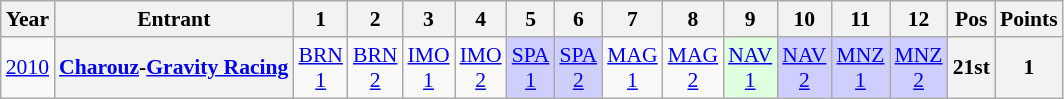<table class="wikitable" style="text-align:center; font-size:90%">
<tr>
<th>Year</th>
<th>Entrant</th>
<th>1</th>
<th>2</th>
<th>3</th>
<th>4</th>
<th>5</th>
<th>6</th>
<th>7</th>
<th>8</th>
<th>9</th>
<th>10</th>
<th>11</th>
<th>12</th>
<th>Pos</th>
<th>Points</th>
</tr>
<tr>
<td><a href='#'>2010</a></td>
<th><a href='#'>Charouz</a>-<a href='#'>Gravity Racing</a></th>
<td><a href='#'>BRN<br>1</a></td>
<td><a href='#'>BRN<br>2</a></td>
<td><a href='#'>IMO<br>1</a></td>
<td><a href='#'>IMO<br>2</a></td>
<td style="background:#CFCFFF;"><a href='#'>SPA<br>1</a><br></td>
<td style="background:#CFCFFF;"><a href='#'>SPA<br>2</a><br></td>
<td><a href='#'>MAG<br>1</a></td>
<td><a href='#'>MAG<br>2</a></td>
<td style="background:#DFFFDF;"><a href='#'>NAV<br>1</a><br></td>
<td style="background:#CFCFFF;"><a href='#'>NAV<br>2</a><br></td>
<td style="background:#CFCFFF;"><a href='#'>MNZ<br>1</a><br></td>
<td style="background:#CFCFFF;"><a href='#'>MNZ<br>2</a><br></td>
<th>21st</th>
<th>1</th>
</tr>
</table>
